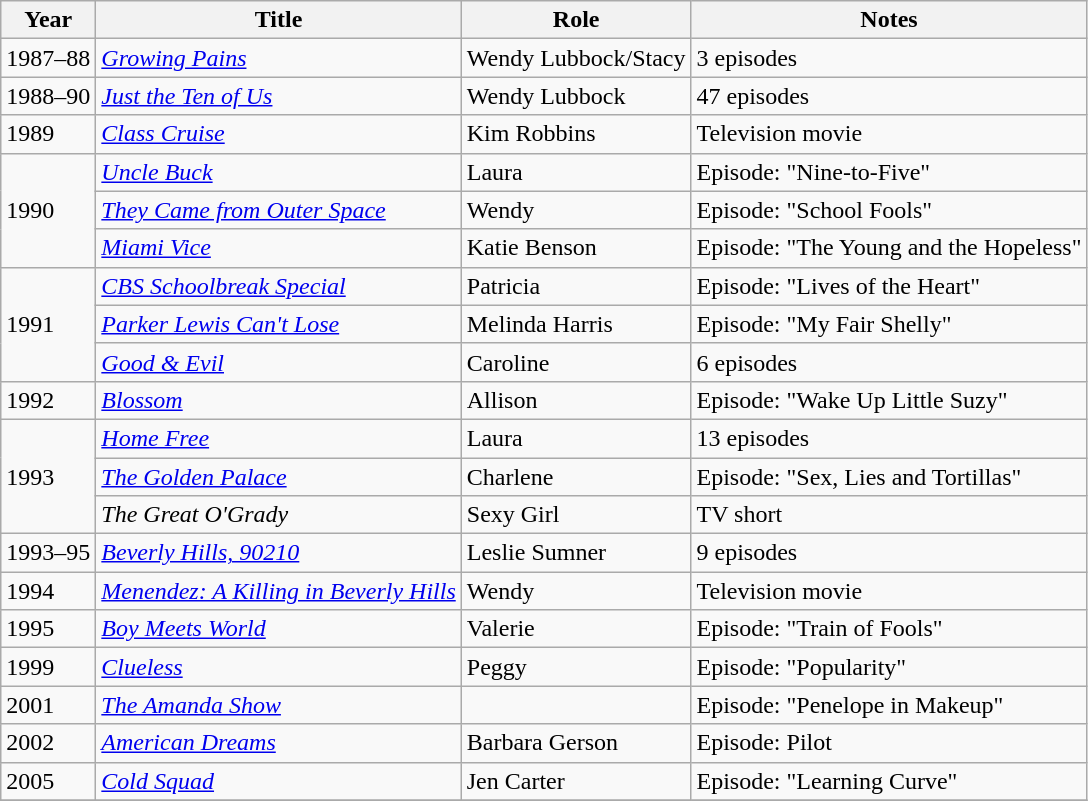<table class="wikitable sortable">
<tr>
<th>Year</th>
<th>Title</th>
<th>Role</th>
<th class="unsortable">Notes</th>
</tr>
<tr>
<td>1987–88</td>
<td><em><a href='#'>Growing Pains</a></em></td>
<td>Wendy Lubbock/Stacy</td>
<td>3 episodes</td>
</tr>
<tr>
<td>1988–90</td>
<td><em><a href='#'>Just the Ten of Us</a></em></td>
<td>Wendy Lubbock</td>
<td>47 episodes</td>
</tr>
<tr>
<td>1989</td>
<td><em><a href='#'>Class Cruise</a></em></td>
<td>Kim Robbins</td>
<td>Television movie</td>
</tr>
<tr>
<td rowspan="3">1990</td>
<td><em><a href='#'>Uncle Buck</a></em></td>
<td>Laura</td>
<td>Episode: "Nine-to-Five"</td>
</tr>
<tr>
<td><em><a href='#'>They Came from Outer Space</a></em></td>
<td>Wendy</td>
<td>Episode: "School Fools"</td>
</tr>
<tr>
<td><em><a href='#'>Miami Vice</a></em></td>
<td>Katie Benson</td>
<td>Episode: "The Young and the Hopeless"</td>
</tr>
<tr>
<td rowspan="3">1991</td>
<td><em><a href='#'>CBS Schoolbreak Special</a></em></td>
<td>Patricia</td>
<td>Episode: "Lives of the Heart"</td>
</tr>
<tr>
<td><em><a href='#'>Parker Lewis Can't Lose</a></em></td>
<td>Melinda Harris</td>
<td>Episode: "My Fair Shelly"</td>
</tr>
<tr>
<td><em><a href='#'>Good & Evil</a></em></td>
<td>Caroline</td>
<td>6 episodes</td>
</tr>
<tr>
<td>1992</td>
<td><em><a href='#'>Blossom</a></em></td>
<td>Allison</td>
<td>Episode: "Wake Up Little Suzy"</td>
</tr>
<tr>
<td rowspan="3">1993</td>
<td><em><a href='#'>Home Free</a></em></td>
<td>Laura</td>
<td>13 episodes</td>
</tr>
<tr>
<td><em><a href='#'>The Golden Palace</a></em></td>
<td>Charlene</td>
<td>Episode: "Sex, Lies and Tortillas"</td>
</tr>
<tr>
<td><em>The Great O'Grady</em></td>
<td>Sexy Girl</td>
<td>TV short</td>
</tr>
<tr>
<td>1993–95</td>
<td><em><a href='#'>Beverly Hills, 90210</a></em></td>
<td>Leslie Sumner</td>
<td>9 episodes</td>
</tr>
<tr>
<td>1994</td>
<td><em><a href='#'>Menendez: A Killing in Beverly Hills</a></em></td>
<td>Wendy</td>
<td>Television movie</td>
</tr>
<tr>
<td>1995</td>
<td><em><a href='#'>Boy Meets World</a></em></td>
<td>Valerie</td>
<td>Episode: "Train of Fools"</td>
</tr>
<tr>
<td>1999</td>
<td><em><a href='#'>Clueless</a></em></td>
<td>Peggy</td>
<td>Episode: "Popularity"</td>
</tr>
<tr>
<td>2001</td>
<td><em><a href='#'>The Amanda Show</a></em></td>
<td></td>
<td>Episode: "Penelope in Makeup"</td>
</tr>
<tr>
<td>2002</td>
<td><em><a href='#'>American Dreams</a></em></td>
<td>Barbara Gerson</td>
<td>Episode: Pilot</td>
</tr>
<tr>
<td>2005</td>
<td><em><a href='#'>Cold Squad</a></em></td>
<td>Jen Carter</td>
<td>Episode: "Learning Curve"</td>
</tr>
<tr>
</tr>
</table>
